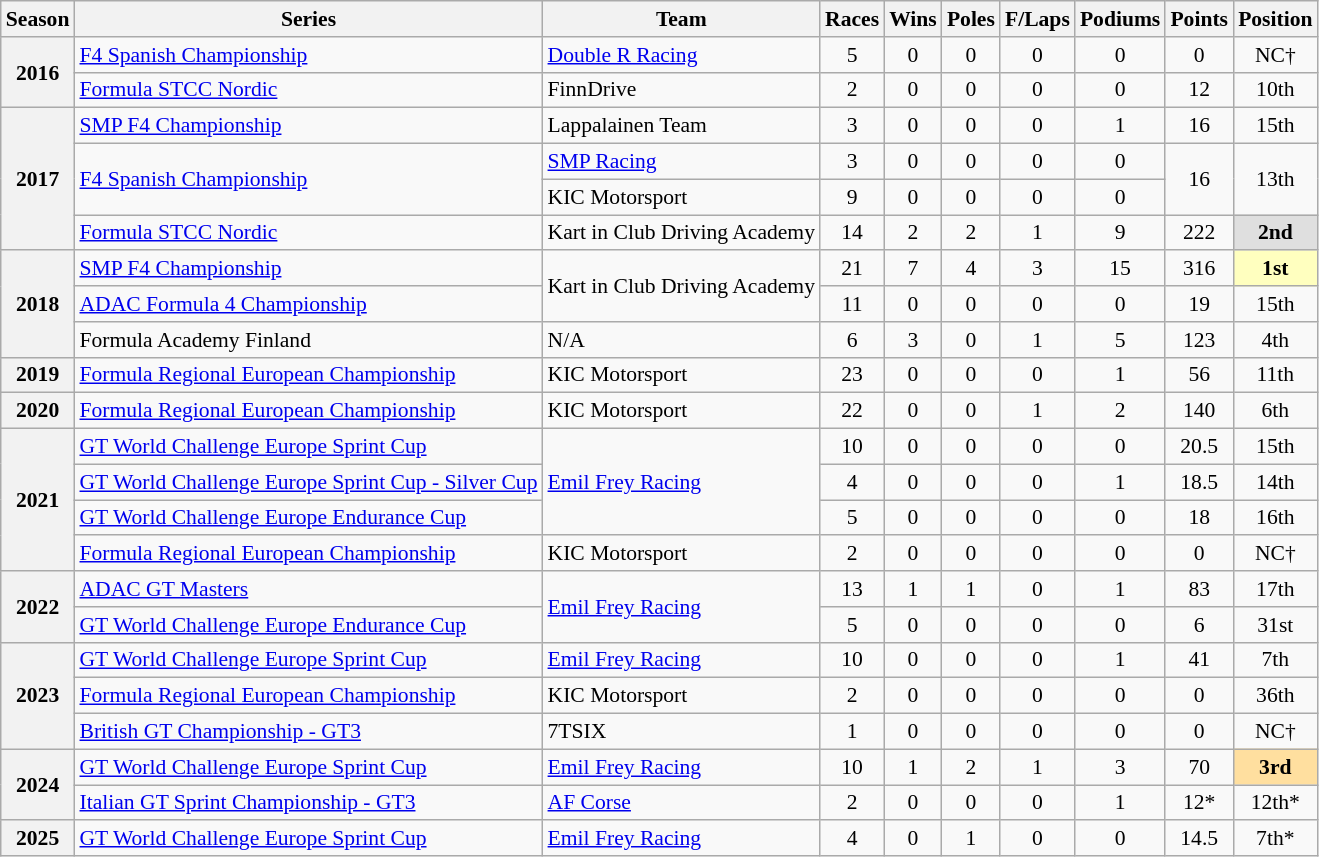<table class="wikitable" style="font-size: 90%; text-align:center">
<tr>
<th>Season</th>
<th>Series</th>
<th>Team</th>
<th>Races</th>
<th>Wins</th>
<th>Poles</th>
<th>F/Laps</th>
<th>Podiums</th>
<th>Points</th>
<th>Position</th>
</tr>
<tr>
<th rowspan=2>2016</th>
<td align=left><a href='#'>F4 Spanish Championship</a></td>
<td align=left><a href='#'>Double R Racing</a></td>
<td>5</td>
<td>0</td>
<td>0</td>
<td>0</td>
<td>0</td>
<td>0</td>
<td>NC†</td>
</tr>
<tr>
<td align=left><a href='#'>Formula STCC Nordic</a></td>
<td align=left>FinnDrive</td>
<td>2</td>
<td>0</td>
<td>0</td>
<td>0</td>
<td>0</td>
<td>12</td>
<td>10th</td>
</tr>
<tr>
<th rowspan="4">2017</th>
<td align=left><a href='#'>SMP F4 Championship</a></td>
<td align=left>Lappalainen Team</td>
<td>3</td>
<td>0</td>
<td>0</td>
<td>0</td>
<td>1</td>
<td>16</td>
<td>15th</td>
</tr>
<tr>
<td rowspan=2 align=left><a href='#'>F4 Spanish Championship</a></td>
<td align=left><a href='#'>SMP Racing</a></td>
<td>3</td>
<td>0</td>
<td>0</td>
<td>0</td>
<td>0</td>
<td rowspan="2">16</td>
<td rowspan=2>13th</td>
</tr>
<tr>
<td align=left>KIC Motorsport</td>
<td>9</td>
<td>0</td>
<td>0</td>
<td>0</td>
<td>0</td>
</tr>
<tr>
<td align=left><a href='#'>Formula STCC Nordic</a></td>
<td align=left>Kart in Club Driving Academy</td>
<td>14</td>
<td>2</td>
<td>2</td>
<td>1</td>
<td>9</td>
<td>222</td>
<td style="background:#DFDFDF;"><strong>2nd</strong></td>
</tr>
<tr>
<th rowspan=3>2018</th>
<td align=left><a href='#'>SMP F4 Championship</a></td>
<td rowspan=2 align=left>Kart in Club Driving Academy</td>
<td>21</td>
<td>7</td>
<td>4</td>
<td>3</td>
<td>15</td>
<td>316</td>
<td style="background:#FFFFBF;"><strong>1st</strong></td>
</tr>
<tr>
<td align=left><a href='#'>ADAC Formula 4 Championship</a></td>
<td>11</td>
<td>0</td>
<td>0</td>
<td>0</td>
<td>0</td>
<td>19</td>
<td>15th</td>
</tr>
<tr>
<td align=left>Formula Academy Finland</td>
<td align=left>N/A</td>
<td>6</td>
<td>3</td>
<td>0</td>
<td>1</td>
<td>5</td>
<td>123</td>
<td>4th</td>
</tr>
<tr>
<th>2019</th>
<td align=left><a href='#'>Formula Regional European Championship</a></td>
<td align=left>KIC Motorsport</td>
<td>23</td>
<td>0</td>
<td>0</td>
<td>0</td>
<td>1</td>
<td>56</td>
<td>11th</td>
</tr>
<tr>
<th>2020</th>
<td align=left><a href='#'>Formula Regional European Championship</a></td>
<td align=left>KIC Motorsport</td>
<td>22</td>
<td>0</td>
<td>0</td>
<td>1</td>
<td>2</td>
<td>140</td>
<td>6th</td>
</tr>
<tr>
<th rowspan=4>2021</th>
<td align=left><a href='#'>GT World Challenge Europe Sprint Cup</a></td>
<td rowspan=3 align=left><a href='#'>Emil Frey Racing</a></td>
<td>10</td>
<td>0</td>
<td>0</td>
<td>0</td>
<td>0</td>
<td>20.5</td>
<td>15th</td>
</tr>
<tr>
<td align=left><a href='#'>GT World Challenge Europe Sprint Cup - Silver Cup</a></td>
<td>4</td>
<td>0</td>
<td>0</td>
<td>0</td>
<td>1</td>
<td>18.5</td>
<td>14th</td>
</tr>
<tr>
<td align=left><a href='#'>GT World Challenge Europe Endurance Cup</a></td>
<td>5</td>
<td>0</td>
<td>0</td>
<td>0</td>
<td>0</td>
<td>18</td>
<td>16th</td>
</tr>
<tr>
<td align=left><a href='#'>Formula Regional European Championship</a></td>
<td align=left>KIC Motorsport</td>
<td>2</td>
<td>0</td>
<td>0</td>
<td>0</td>
<td>0</td>
<td>0</td>
<td>NC†</td>
</tr>
<tr>
<th rowspan="2">2022</th>
<td align=left><a href='#'>ADAC GT Masters</a></td>
<td rowspan="2" align="left"><a href='#'>Emil Frey Racing</a></td>
<td>13</td>
<td>1</td>
<td>1</td>
<td>0</td>
<td>1</td>
<td>83</td>
<td>17th</td>
</tr>
<tr>
<td align=left><a href='#'>GT World Challenge Europe Endurance Cup</a></td>
<td>5</td>
<td>0</td>
<td>0</td>
<td>0</td>
<td>0</td>
<td>6</td>
<td>31st</td>
</tr>
<tr>
<th rowspan="3">2023</th>
<td align=left><a href='#'>GT World Challenge Europe Sprint Cup</a></td>
<td align=left><a href='#'>Emil Frey Racing</a></td>
<td>10</td>
<td>0</td>
<td>0</td>
<td>0</td>
<td>1</td>
<td>41</td>
<td>7th</td>
</tr>
<tr>
<td align=left><a href='#'>Formula Regional European Championship</a></td>
<td align=left>KIC Motorsport</td>
<td>2</td>
<td>0</td>
<td>0</td>
<td>0</td>
<td>0</td>
<td>0</td>
<td>36th</td>
</tr>
<tr>
<td align=left><a href='#'>British GT Championship - GT3</a></td>
<td align=left>7TSIX</td>
<td>1</td>
<td>0</td>
<td>0</td>
<td>0</td>
<td>0</td>
<td>0</td>
<td>NC†</td>
</tr>
<tr>
<th rowspan="2">2024</th>
<td align=left><a href='#'>GT World Challenge Europe Sprint Cup</a></td>
<td align=left><a href='#'>Emil Frey Racing</a></td>
<td>10</td>
<td>1</td>
<td>2</td>
<td>1</td>
<td>3</td>
<td>70</td>
<td style="background:#FFDF9F;"><strong>3rd</strong></td>
</tr>
<tr>
<td align=left><a href='#'>Italian GT Sprint Championship - GT3</a></td>
<td align=left><a href='#'>AF Corse</a></td>
<td>2</td>
<td>0</td>
<td>0</td>
<td>0</td>
<td>1</td>
<td>12*</td>
<td>12th*</td>
</tr>
<tr>
<th>2025</th>
<td align=left><a href='#'>GT World Challenge Europe Sprint Cup</a></td>
<td align=left><a href='#'>Emil Frey Racing</a></td>
<td>4</td>
<td>0</td>
<td>1</td>
<td>0</td>
<td>0</td>
<td>14.5</td>
<td>7th*</td>
</tr>
</table>
